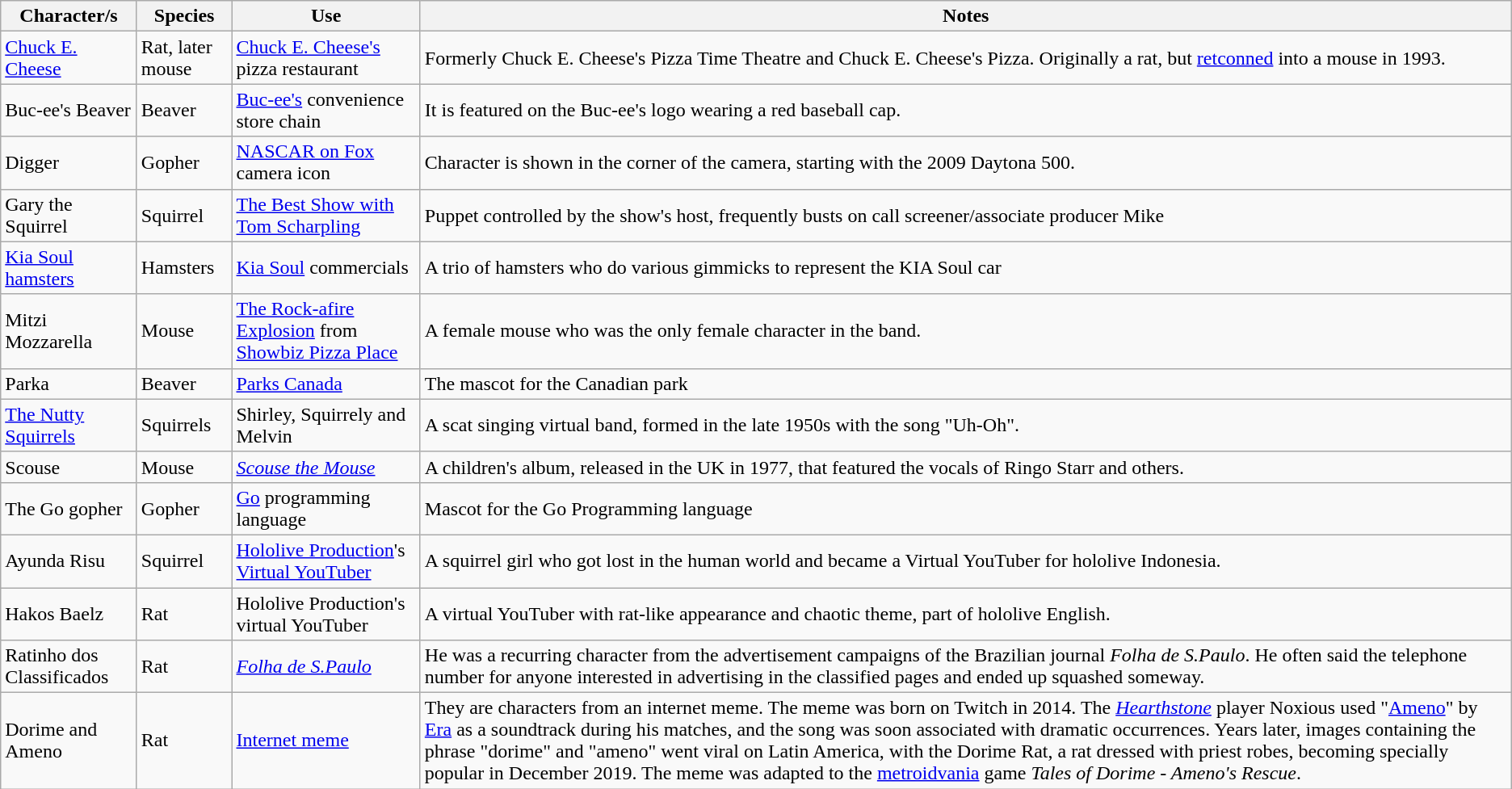<table class="wikitable sortable">
<tr>
<th>Character/s</th>
<th>Species</th>
<th>Use</th>
<th>Notes</th>
</tr>
<tr>
<td><a href='#'>Chuck E. Cheese</a></td>
<td>Rat, later mouse</td>
<td><a href='#'>Chuck E. Cheese's</a> pizza restaurant</td>
<td>Formerly Chuck E. Cheese's Pizza Time Theatre and Chuck E. Cheese's Pizza. Originally a rat, but <a href='#'>retconned</a> into a mouse in 1993.</td>
</tr>
<tr>
<td>Buc-ee's Beaver</td>
<td>Beaver</td>
<td><a href='#'>Buc-ee's</a> convenience store chain</td>
<td>It is featured on the Buc-ee's logo wearing a red baseball cap.</td>
</tr>
<tr>
<td>Digger</td>
<td>Gopher</td>
<td><a href='#'>NASCAR on Fox</a> camera icon</td>
<td>Character is shown in the corner of the camera, starting with the 2009 Daytona 500.</td>
</tr>
<tr>
<td>Gary the Squirrel</td>
<td>Squirrel</td>
<td><a href='#'>The Best Show with Tom Scharpling</a></td>
<td>Puppet controlled by the show's host, frequently busts on call screener/associate producer Mike</td>
</tr>
<tr>
<td><a href='#'>Kia Soul hamsters</a></td>
<td>Hamsters</td>
<td><a href='#'>Kia Soul</a> commercials</td>
<td>A trio of hamsters who do various gimmicks to represent the KIA Soul car</td>
</tr>
<tr>
<td>Mitzi Mozzarella</td>
<td>Mouse</td>
<td><a href='#'>The Rock-afire Explosion</a> from <a href='#'>Showbiz Pizza Place</a></td>
<td>A female mouse who was the only female character in the band.</td>
</tr>
<tr>
<td>Parka</td>
<td>Beaver</td>
<td><a href='#'>Parks Canada</a></td>
<td>The mascot for the Canadian park</td>
</tr>
<tr>
<td><a href='#'>The Nutty Squirrels</a></td>
<td>Squirrels</td>
<td>Shirley, Squirrely and Melvin</td>
<td>A scat singing virtual band, formed in the late 1950s with the song "Uh-Oh".</td>
</tr>
<tr>
<td>Scouse</td>
<td>Mouse</td>
<td><em><a href='#'>Scouse the Mouse</a></em></td>
<td>A children's album, released in the UK in 1977, that featured the vocals of Ringo Starr and others.</td>
</tr>
<tr>
<td>The Go gopher</td>
<td>Gopher</td>
<td><a href='#'>Go</a> programming language</td>
<td>Mascot for the Go Programming language</td>
</tr>
<tr>
<td>Ayunda Risu</td>
<td>Squirrel</td>
<td><a href='#'>Hololive Production</a>'s <a href='#'>Virtual YouTuber</a></td>
<td>A squirrel girl who got lost in the human world and became a Virtual YouTuber for hololive Indonesia. </td>
</tr>
<tr>
<td>Hakos Baelz</td>
<td>Rat</td>
<td>Hololive Production's virtual YouTuber</td>
<td>A virtual YouTuber with rat-like appearance and chaotic theme, part of hololive English. </td>
</tr>
<tr>
<td>Ratinho dos Classificados</td>
<td>Rat</td>
<td><em><a href='#'>Folha de S.Paulo</a></em></td>
<td>He was a recurring character from the advertisement campaigns of the Brazilian journal <em>Folha de S.Paulo</em>. He often said the telephone number for anyone interested in advertising in the classified pages and ended up squashed someway.</td>
</tr>
<tr>
<td>Dorime and Ameno</td>
<td>Rat</td>
<td><a href='#'>Internet meme</a></td>
<td>They are characters from an internet meme. The meme was born on Twitch in 2014. The <em><a href='#'>Hearthstone</a></em> player Noxious used "<a href='#'>Ameno</a>" by <a href='#'>Era</a> as a soundtrack during his matches, and the song was soon associated with dramatic occurrences. Years later, images containing the phrase "dorime" and "ameno" went viral on Latin America, with the Dorime Rat, a rat dressed with priest robes, becoming specially popular in December 2019. The meme was adapted to the <a href='#'>metroidvania</a> game <em>Tales of Dorime - Ameno's Rescue</em>.</td>
</tr>
</table>
